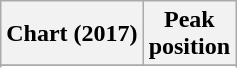<table class="wikitable sortable plainrowheaders" style="text-align:center">
<tr>
<th scope="col">Chart (2017)</th>
<th scope="col">Peak<br> position</th>
</tr>
<tr>
</tr>
<tr>
</tr>
<tr>
</tr>
<tr>
</tr>
</table>
